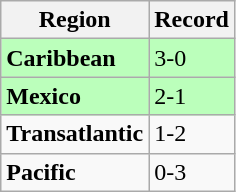<table class="wikitable">
<tr>
<th>Region</th>
<th>Record</th>
</tr>
<tr bgcolor=#bbffbb>
<td><strong>Caribbean</strong></td>
<td>3-0</td>
</tr>
<tr bgcolor=#bbffbb>
<td><strong>Mexico</strong></td>
<td>2-1</td>
</tr>
<tr>
<td><strong>Transatlantic</strong></td>
<td>1-2</td>
</tr>
<tr>
<td><strong>Pacific</strong></td>
<td>0-3</td>
</tr>
</table>
